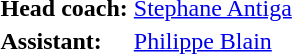<table>
<tr>
<td><strong>Head coach:</strong></td>
<td><a href='#'>Stephane Antiga</a></td>
</tr>
<tr>
<td><strong>Assistant:</strong></td>
<td><a href='#'>Philippe Blain</a></td>
</tr>
</table>
